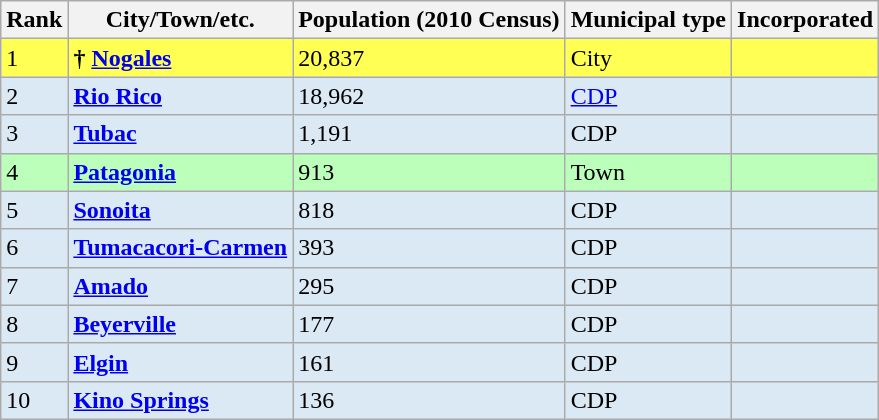<table class="wikitable sortable">
<tr>
<th>Rank</th>
<th>City/Town/etc.</th>
<th>Population (2010 Census)</th>
<th>Municipal type</th>
<th>Incorporated</th>
</tr>
<tr style="background:#ffff54;">
<td>1</td>
<td><strong>† <a href='#'>Nogales</a></strong></td>
<td>20,837</td>
<td>City</td>
<td></td>
</tr>
<tr style="background:#dbe9f4;">
<td>2</td>
<td><strong><a href='#'>Rio Rico</a></strong></td>
<td>18,962</td>
<td><a href='#'>CDP</a></td>
<td></td>
</tr>
<tr style="background:#dbe9f4;">
<td>3</td>
<td><strong><a href='#'>Tubac</a></strong></td>
<td>1,191</td>
<td>CDP</td>
<td></td>
</tr>
<tr style="background:#bfb;">
<td>4</td>
<td><strong><a href='#'>Patagonia</a></strong></td>
<td>913</td>
<td>Town</td>
<td></td>
</tr>
<tr style="background:#dbe9f4;">
<td>5</td>
<td><strong><a href='#'>Sonoita</a></strong></td>
<td>818</td>
<td>CDP</td>
<td></td>
</tr>
<tr style="background:#dbe9f4;">
<td>6</td>
<td><strong><a href='#'>Tumacacori-Carmen</a></strong></td>
<td>393</td>
<td>CDP</td>
<td></td>
</tr>
<tr style="background:#dbe9f4;">
<td>7</td>
<td><strong><a href='#'>Amado</a></strong></td>
<td>295</td>
<td>CDP</td>
<td></td>
</tr>
<tr style="background:#dbe9f4;">
<td>8</td>
<td><strong><a href='#'>Beyerville</a></strong></td>
<td>177</td>
<td>CDP</td>
<td></td>
</tr>
<tr style="background:#dbe9f4;">
<td>9</td>
<td><strong><a href='#'>Elgin</a></strong></td>
<td>161</td>
<td>CDP</td>
<td></td>
</tr>
<tr style="background:#dbe9f4;">
<td>10</td>
<td><strong><a href='#'>Kino Springs</a></strong></td>
<td>136</td>
<td>CDP</td>
<td></td>
</tr>
</table>
